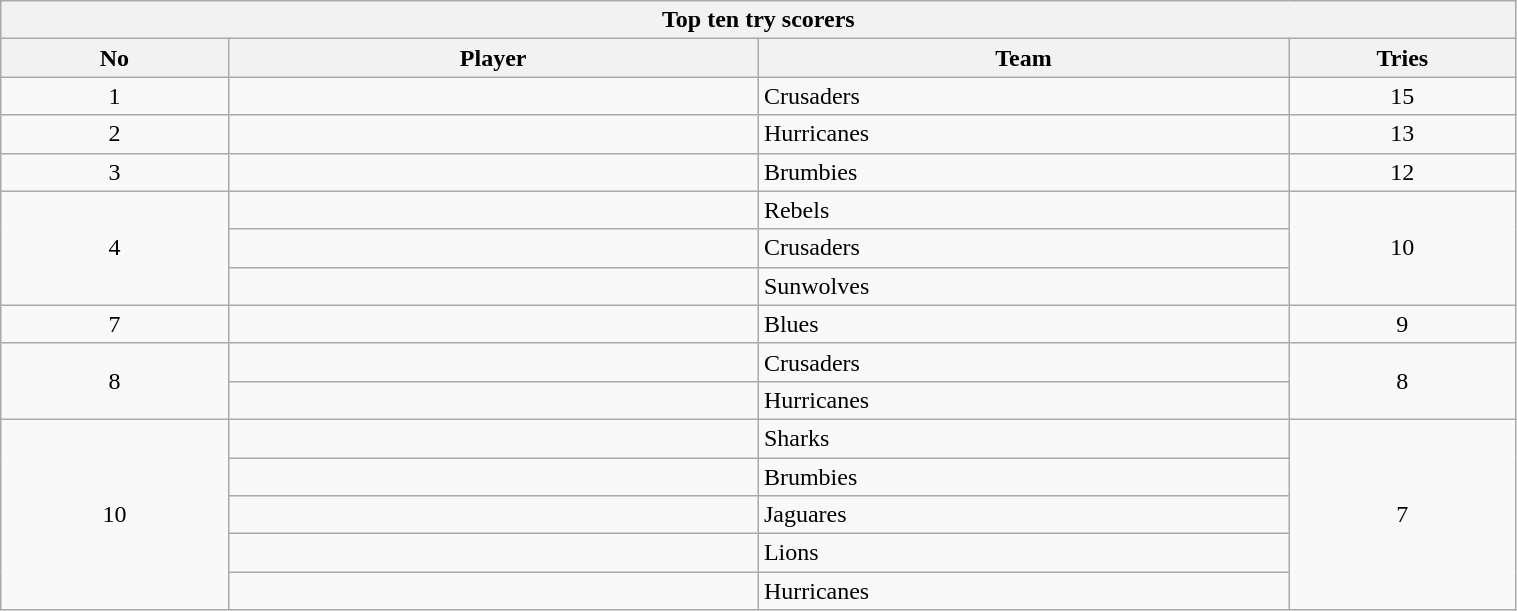<table class="wikitable collapsible sortable" style="text-align:left; font-size:100%; width:80%;">
<tr>
<th colspan="100%">Top ten try scorers</th>
</tr>
<tr>
<th style="width:15%;">No</th>
<th style="width:35%;">Player</th>
<th style="width:35%;">Team</th>
<th style="width:15%;">Tries<br></th>
</tr>
<tr>
<td style="text-align:center;">1</td>
<td></td>
<td>Crusaders</td>
<td style="text-align:center;">15</td>
</tr>
<tr>
<td rowspan="1" style="text-align:center;">2</td>
<td></td>
<td>Hurricanes</td>
<td style="text-align:center;">13</td>
</tr>
<tr>
<td rowspan="1" style="text-align:center;">3</td>
<td> </td>
<td>Brumbies</td>
<td style="text-align:center;">12</td>
</tr>
<tr>
<td rowspan="3" style="text-align:center;">4</td>
<td></td>
<td>Rebels</td>
<td rowspan="3" style="text-align:center;">10</td>
</tr>
<tr>
<td> </td>
<td>Crusaders</td>
</tr>
<tr>
<td> </td>
<td>Sunwolves</td>
</tr>
<tr>
<td style="text-align:center;">7</td>
<td> </td>
<td>Blues</td>
<td style="text-align:center;">9</td>
</tr>
<tr>
<td rowspan="2" style="text-align:center;">8</td>
<td></td>
<td>Crusaders</td>
<td rowspan="2" style="text-align:center;">8</td>
</tr>
<tr>
<td> </td>
<td>Hurricanes</td>
</tr>
<tr>
<td rowspan="5"  style="text-align:center;">10</td>
<td></td>
<td>Sharks</td>
<td rowspan="5" style="text-align:center;">7</td>
</tr>
<tr>
<td> </td>
<td>Brumbies</td>
</tr>
<tr>
<td> </td>
<td>Jaguares</td>
</tr>
<tr>
<td> </td>
<td>Lions</td>
</tr>
<tr>
<td> </td>
<td>Hurricanes</td>
</tr>
</table>
